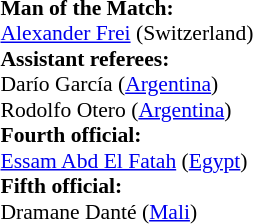<table width=50% style="font-size: 90%">
<tr>
<td><br><strong>Man of the Match:</strong>
<br><a href='#'>Alexander Frei</a> (Switzerland)<br><strong>Assistant referees:</strong>
<br>Darío García (<a href='#'>Argentina</a>)
<br>Rodolfo Otero (<a href='#'>Argentina</a>)
<br><strong>Fourth official:</strong>
<br><a href='#'>Essam Abd El Fatah</a> (<a href='#'>Egypt</a>)
<br><strong>Fifth official:</strong>
<br>Dramane Danté (<a href='#'>Mali</a>)</td>
</tr>
</table>
